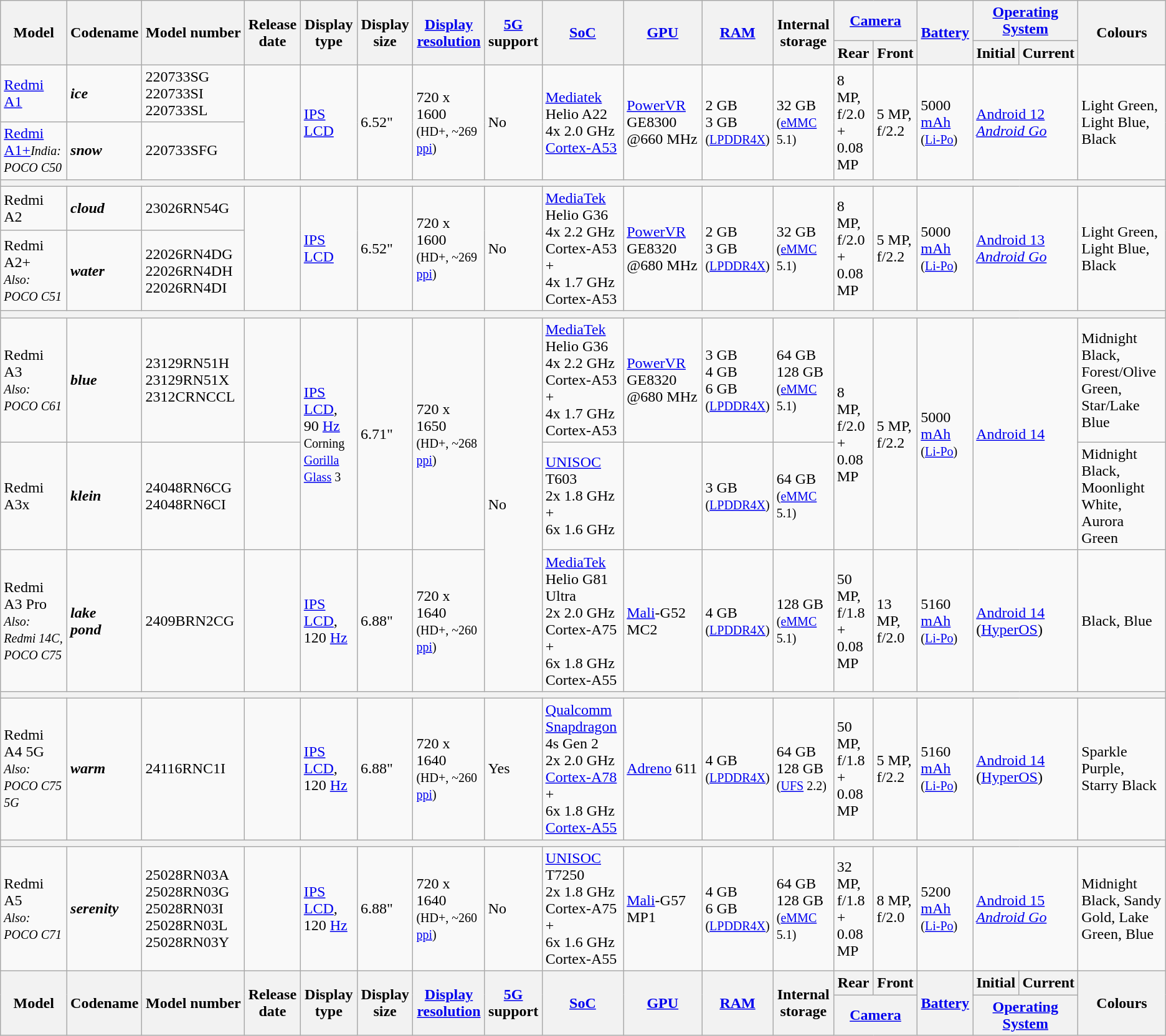<table class="wikitable sortable mw-collapsible">
<tr>
<th rowspan="2">Model</th>
<th rowspan="2">Codename</th>
<th rowspan="2">Model number</th>
<th rowspan="2">Release date </th>
<th rowspan="2">Display type</th>
<th rowspan="2">Display size</th>
<th rowspan="2"><a href='#'>Display resolution</a></th>
<th rowspan="2"><a href='#'>5G</a> support</th>
<th rowspan="2"><a href='#'>SoC</a></th>
<th rowspan="2"><a href='#'>GPU</a></th>
<th rowspan="2"><a href='#'>RAM</a></th>
<th rowspan="2">Internal storage</th>
<th colspan="2"><a href='#'>Camera</a></th>
<th rowspan="2"><a href='#'>Battery</a></th>
<th colspan="2"><a href='#'>Operating System</a></th>
<th rowspan="2">Colours</th>
</tr>
<tr>
<th>Rear</th>
<th>Front</th>
<th>Initial</th>
<th>Current</th>
</tr>
<tr>
<td><a href='#'>Redmi A1</a></td>
<td><strong><em>ice</em></strong></td>
<td>220733SG<br>220733SI
220733SL</td>
<td rowspan="2"></td>
<td rowspan="2"><a href='#'>IPS LCD</a></td>
<td rowspan="2">6.52"</td>
<td rowspan="2">720 x 1600<br><small>(HD+, ~269 <a href='#'>ppi</a>)</small></td>
<td rowspan="2">No</td>
<td rowspan="2"><a href='#'>Mediatek</a> Helio A22<br>4x 2.0 GHz <a href='#'>Cortex-A53</a></td>
<td rowspan="2"><a href='#'>PowerVR</a> GE8300<br>@660 MHz</td>
<td rowspan="2">2 GB<br>3 GB<br><small>(<a href='#'>LPDDR4X</a>)</small></td>
<td rowspan="2">32 GB<br><small>(<a href='#'>eMMC</a> 5.1)</small></td>
<td rowspan="2">8 MP, f/2.0 +<br>0.08 MP</td>
<td rowspan="2">5 MP, f/2.2</td>
<td rowspan="2">5000 <a href='#'>mAh</a><br><small>(<a href='#'>Li-Po</a>)</small></td>
<td colspan="2" rowspan="2"><a href='#'>Android 12</a><br><em><a href='#'>Android Go</a></em></td>
<td rowspan="2">Light Green, Light Blue, Black</td>
</tr>
<tr>
<td><a href='#'>Redmi A1+</a><em><small>India: POCO C50</small></em></td>
<td><strong><em>snow</em></strong></td>
<td>220733SFG</td>
</tr>
<tr>
<th colspan="18"></th>
</tr>
<tr>
<td>Redmi A2</td>
<td><strong><em>cloud</em></strong></td>
<td>23026RN54G</td>
<td rowspan="2"></td>
<td rowspan="2"><a href='#'>IPS LCD</a></td>
<td rowspan="2">6.52"</td>
<td rowspan="2">720 x 1600<br><small>(HD+, ~269 <a href='#'>ppi</a>)</small></td>
<td rowspan="2">No</td>
<td rowspan="2"><a href='#'>MediaTek</a> Helio G36<br>4x 2.2 GHz Cortex-A53 +<br>4x 1.7 GHz Cortex-A53</td>
<td rowspan="2"><a href='#'>PowerVR</a> GE8320<br>@680 MHz</td>
<td rowspan="2">2 GB<br>3 GB<br><small>(<a href='#'>LPDDR4X</a>)</small></td>
<td rowspan="2">32 GB<br><small>(<a href='#'>eMMC</a> 5.1)</small></td>
<td rowspan="2">8 MP, f/2.0 +<br>0.08 MP</td>
<td rowspan="2">5 MP, f/2.2</td>
<td rowspan="2">5000 <a href='#'>mAh</a><br><small>(<a href='#'>Li-Po</a>)</small></td>
<td colspan="2" rowspan="2"><a href='#'>Android 13</a><br><em><a href='#'>Android Go</a></em></td>
<td rowspan="2">Light Green, Light Blue, Black</td>
</tr>
<tr>
<td>Redmi A2+<br><em><small>Also: POCO C51</small></em></td>
<td><strong><em>water</em></strong></td>
<td>22026RN4DG<br>22026RN4DH
22026RN4DI</td>
</tr>
<tr>
<th colspan="18"></th>
</tr>
<tr>
<td>Redmi A3<br><em><small>Also: POCO C61</small></em></td>
<td><strong><em>blue</em></strong></td>
<td>23129RN51H<br>23129RN51X
2312CRNCCL</td>
<td></td>
<td rowspan="2"><a href='#'>IPS LCD</a>, 90 <a href='#'>Hz</a><br><small>Corning <a href='#'>Gorilla Glass</a> 3</small></td>
<td rowspan="2">6.71"</td>
<td rowspan="2">720 x 1650<br><small>(HD+, ~268 <a href='#'>ppi</a>)</small></td>
<td rowspan="3">No</td>
<td><a href='#'>MediaTek</a> Helio G36<br>4x 2.2 GHz Cortex-A53 +<br>4x 1.7 GHz Cortex-A53</td>
<td><a href='#'>PowerVR</a> GE8320<br>@680 MHz</td>
<td>3 GB<br>4 GB<br>6 GB<br><small>(<a href='#'>LPDDR4X</a>)</small></td>
<td>64 GB<br>128 GB<br><small>(<a href='#'>eMMC</a> 5.1)</small></td>
<td rowspan="2">8 MP, f/2.0 +<br>0.08 MP</td>
<td rowspan="2">5 MP, f/2.2</td>
<td rowspan="2">5000 <a href='#'>mAh</a><br><small>(<a href='#'>Li-Po</a>)</small></td>
<td colspan="2" rowspan="2"><a href='#'>Android 14</a></td>
<td>Midnight Black, Forest/Olive Green, Star/Lake Blue</td>
</tr>
<tr>
<td>Redmi A3x</td>
<td><strong><em>klein</em></strong></td>
<td>24048RN6CG<br>24048RN6CI</td>
<td></td>
<td><a href='#'>UNISOC</a> T603<br>2x 1.8 GHz  +<br>6x 1.6 GHz</td>
<td></td>
<td>3 GB<br><small>(<a href='#'>LPDDR4X</a>)</small></td>
<td>64 GB<br><small>(<a href='#'>eMMC</a> 5.1)</small></td>
<td>Midnight Black, Moonlight White, Aurora Green</td>
</tr>
<tr>
<td>Redmi A3 Pro<br><small><em>Also: Redmi 14C, POCO C75</em></small></td>
<td><strong><em>lake</em></strong><br><strong><em>pond</em></strong></td>
<td>2409BRN2CG</td>
<td></td>
<td><a href='#'>IPS LCD</a>, 120 <a href='#'>Hz</a></td>
<td>6.88"</td>
<td>720 x 1640<br><small>(HD+, ~260 <a href='#'>ppi</a>)</small></td>
<td><a href='#'>MediaTek</a> Helio G81 Ultra<br>2x 2.0 GHz Cortex-A75 +<br>6x 1.8 GHz Cortex-A55</td>
<td><a href='#'>Mali</a>-G52 MC2</td>
<td>4 GB<br><small>(<a href='#'>LPDDR4X</a>)</small></td>
<td>128 GB<br><small>(<a href='#'>eMMC</a> 5.1)</small></td>
<td>50 MP, f/1.8 +<br>0.08 MP</td>
<td>13 MP, f/2.0</td>
<td>5160 <a href='#'>mAh</a><br><small>(<a href='#'>Li-Po</a>)</small></td>
<td colspan="2"><a href='#'>Android 14</a><br>(<a href='#'>HyperOS</a>)</td>
<td>Black, Blue</td>
</tr>
<tr>
<th colspan="18"></th>
</tr>
<tr>
<td>Redmi A4 5G<br><small><em>Also: POCO C75 5G</em></small></td>
<td><strong><em>warm</em></strong></td>
<td>24116RNC1I</td>
<td></td>
<td><a href='#'>IPS LCD</a>, 120 <a href='#'>Hz</a></td>
<td>6.88"</td>
<td>720 x 1640<br><small>(HD+, ~260 <a href='#'>ppi</a>)</small></td>
<td>Yes</td>
<td><a href='#'>Qualcomm Snapdragon</a> 4s Gen 2<br>2x 2.0 GHz <a href='#'>Cortex-A78</a> +<br>6x 1.8 GHz <a href='#'>Cortex-A55</a></td>
<td><a href='#'>Adreno</a> 611</td>
<td>4 GB<br><small>(<a href='#'>LPDDR4X</a>)</small></td>
<td>64 GB<br>128 GB<br><small>(<a href='#'>UFS</a> 2.2)</small></td>
<td>50 MP, f/1.8 +<br>0.08 MP</td>
<td>5 MP, f/2.2</td>
<td>5160 <a href='#'>mAh</a><br><small>(<a href='#'>Li-Po</a>)</small></td>
<td colspan="2"><a href='#'>Android 14</a><br>(<a href='#'>HyperOS</a>)</td>
<td>Sparkle Purple, Starry Black</td>
</tr>
<tr>
<th colspan="18"></th>
</tr>
<tr>
<td>Redmi A5<br><small><em>Also: POCO C71</em></small></td>
<td><strong><em>serenity</em></strong></td>
<td>25028RN03A<br>25028RN03G
25028RN03I
25028RN03L
25028RN03Y</td>
<td></td>
<td><a href='#'>IPS LCD</a>, 120 <a href='#'>Hz</a></td>
<td>6.88"</td>
<td>720 x 1640<br><small>(HD+, ~260 <a href='#'>ppi</a>)</small></td>
<td>No</td>
<td><a href='#'>UNISOC</a> T7250<br>2x 1.8 GHz Cortex-A75 +<br>6x 1.6 GHz Cortex-A55</td>
<td><a href='#'>Mali</a>-G57 MP1</td>
<td>4 GB<br>6 GB<br><small>(<a href='#'>LPDDR4X</a>)</small></td>
<td>64 GB<br>128 GB<br><small>(<a href='#'>eMMC</a> 5.1)</small></td>
<td>32 MP, f/1.8 +<br>0.08 MP</td>
<td>8 MP, f/2.0</td>
<td>5200 <a href='#'>mAh</a><br><small>(<a href='#'>Li-Po</a>)</small></td>
<td colspan="2"><a href='#'>Android 15</a><br><em><a href='#'>Android Go</a></em></td>
<td>Midnight Black, Sandy Gold, Lake Green, Blue</td>
</tr>
<tr>
<th rowspan="2">Model</th>
<th rowspan="2">Codename</th>
<th rowspan="2">Model number</th>
<th rowspan="2">Release date </th>
<th rowspan="2">Display type</th>
<th rowspan="2">Display size</th>
<th rowspan="2"><a href='#'>Display resolution</a></th>
<th rowspan="2"><a href='#'>5G</a> support</th>
<th rowspan="2"><a href='#'>SoC</a></th>
<th rowspan="2"><a href='#'>GPU</a></th>
<th rowspan="2"><a href='#'>RAM</a></th>
<th rowspan="2">Internal storage</th>
<th>Rear</th>
<th>Front</th>
<th rowspan="2"><a href='#'>Battery</a></th>
<th>Initial</th>
<th>Current</th>
<th rowspan="2">Colours</th>
</tr>
<tr>
<th colspan="2"><a href='#'>Camera</a></th>
<th colspan="2"><a href='#'>Operating System</a></th>
</tr>
</table>
